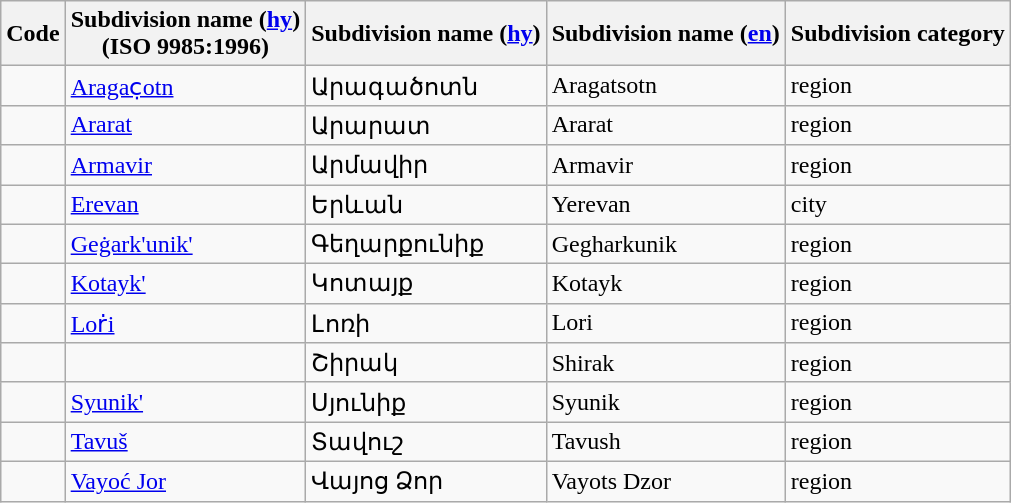<table class="wikitable sortable">
<tr>
<th>Code</th>
<th>Subdivision name (<a href='#'>hy</a>)<br>(ISO 9985:1996)</th>
<th>Subdi­vision name (<a href='#'>hy</a>)<br></th>
<th>Subdi­vision name (<a href='#'>en</a>)<br></th>
<th>Subdi­vision cate­gory</th>
</tr>
<tr>
<td></td>
<td><a href='#'>Aragac̣otn</a></td>
<td>Արագածոտն</td>
<td>Aragatsotn</td>
<td>region</td>
</tr>
<tr>
<td></td>
<td><a href='#'>Ararat</a></td>
<td>Արարատ</td>
<td>Ararat</td>
<td>region</td>
</tr>
<tr>
<td></td>
<td><a href='#'>Armavir</a></td>
<td>Արմավիր</td>
<td>Armavir</td>
<td>region</td>
</tr>
<tr>
<td></td>
<td><a href='#'>Erevan</a></td>
<td>Երևան</td>
<td>Yerevan</td>
<td>city</td>
</tr>
<tr>
<td></td>
<td><a href='#'>Geġark'unik'</a></td>
<td>Գեղարքունիք</td>
<td>Gegharkunik</td>
<td>region</td>
</tr>
<tr>
<td></td>
<td><a href='#'>Kotayk'</a></td>
<td>Կոտայք</td>
<td>Kotayk</td>
<td>region</td>
</tr>
<tr>
<td></td>
<td><a href='#'>Loṙi</a></td>
<td>Լոռի</td>
<td>Lori</td>
<td>region</td>
</tr>
<tr>
<td></td>
<td></td>
<td>Շիրակ</td>
<td>Shirak</td>
<td>region</td>
</tr>
<tr>
<td></td>
<td><a href='#'>Syunik'</a></td>
<td>Սյունիք</td>
<td>Syunik</td>
<td>region</td>
</tr>
<tr>
<td></td>
<td><a href='#'>Tavuš</a></td>
<td>Տավուշ</td>
<td>Tavush</td>
<td>region</td>
</tr>
<tr>
<td></td>
<td><a href='#'>Vayoć Jor</a></td>
<td>Վայոց Ձոր</td>
<td>Vayots Dzor</td>
<td>region</td>
</tr>
</table>
